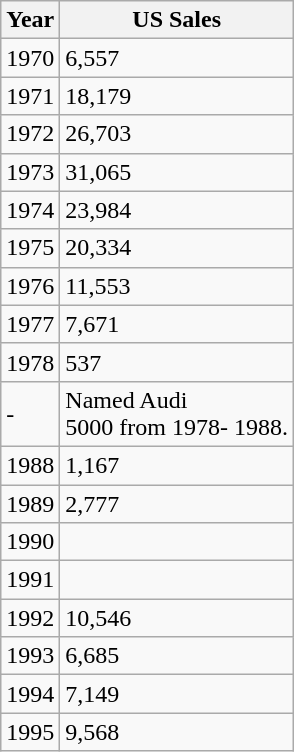<table class="wikitable">
<tr>
<th>Year</th>
<th>US Sales</th>
</tr>
<tr>
<td>1970</td>
<td>6,557</td>
</tr>
<tr>
<td>1971</td>
<td>18,179</td>
</tr>
<tr>
<td>1972</td>
<td>26,703</td>
</tr>
<tr>
<td>1973</td>
<td>31,065</td>
</tr>
<tr>
<td>1974</td>
<td>23,984</td>
</tr>
<tr>
<td>1975</td>
<td>20,334</td>
</tr>
<tr>
<td>1976</td>
<td>11,553</td>
</tr>
<tr>
<td>1977</td>
<td>7,671</td>
</tr>
<tr>
<td>1978</td>
<td>537</td>
</tr>
<tr>
<td>-</td>
<td>Named Audi<br>5000 from 1978-
1988.</td>
</tr>
<tr>
<td>1988</td>
<td>1,167</td>
</tr>
<tr>
<td>1989</td>
<td>2,777</td>
</tr>
<tr>
<td>1990</td>
<td></td>
</tr>
<tr>
<td>1991</td>
<td></td>
</tr>
<tr>
<td>1992</td>
<td>10,546</td>
</tr>
<tr>
<td>1993</td>
<td>6,685</td>
</tr>
<tr>
<td>1994</td>
<td>7,149</td>
</tr>
<tr>
<td>1995</td>
<td>9,568</td>
</tr>
</table>
